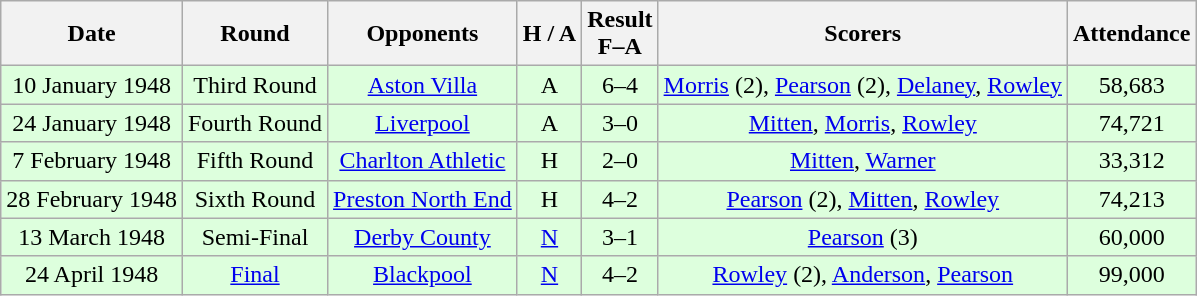<table class="wikitable" style="text-align:center">
<tr>
<th>Date</th>
<th>Round</th>
<th>Opponents</th>
<th>H / A</th>
<th>Result<br>F–A</th>
<th>Scorers</th>
<th>Attendance</th>
</tr>
<tr bgcolor="#ddffdd">
<td>10 January 1948</td>
<td>Third Round</td>
<td><a href='#'>Aston Villa</a></td>
<td>A</td>
<td>6–4</td>
<td><a href='#'>Morris</a> (2), <a href='#'>Pearson</a> (2), <a href='#'>Delaney</a>, <a href='#'>Rowley</a></td>
<td>58,683</td>
</tr>
<tr bgcolor="#ddffdd">
<td>24 January 1948</td>
<td>Fourth Round</td>
<td><a href='#'>Liverpool</a></td>
<td>A</td>
<td>3–0</td>
<td><a href='#'>Mitten</a>, <a href='#'>Morris</a>, <a href='#'>Rowley</a></td>
<td>74,721</td>
</tr>
<tr bgcolor="#ddffdd">
<td>7 February 1948</td>
<td>Fifth Round</td>
<td><a href='#'>Charlton Athletic</a></td>
<td>H</td>
<td>2–0</td>
<td><a href='#'>Mitten</a>, <a href='#'>Warner</a></td>
<td>33,312</td>
</tr>
<tr bgcolor="#ddffdd">
<td>28 February 1948</td>
<td>Sixth Round</td>
<td><a href='#'>Preston North End</a></td>
<td>H</td>
<td>4–2</td>
<td><a href='#'>Pearson</a> (2), <a href='#'>Mitten</a>, <a href='#'>Rowley</a></td>
<td>74,213</td>
</tr>
<tr bgcolor="#ddffdd">
<td>13 March 1948</td>
<td>Semi-Final</td>
<td><a href='#'>Derby County</a></td>
<td><a href='#'>N</a></td>
<td>3–1</td>
<td><a href='#'>Pearson</a> (3)</td>
<td>60,000</td>
</tr>
<tr bgcolor="#ddffdd">
<td>24 April 1948</td>
<td><a href='#'>Final</a></td>
<td><a href='#'>Blackpool</a></td>
<td><a href='#'>N</a></td>
<td>4–2</td>
<td><a href='#'>Rowley</a> (2), <a href='#'>Anderson</a>, <a href='#'>Pearson</a></td>
<td>99,000</td>
</tr>
</table>
